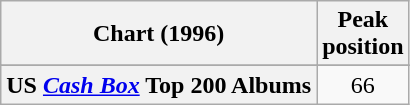<table class="wikitable plainrowheaders" style="text-align:center;">
<tr>
<th scope="col">Chart (1996)</th>
<th scope="col">Peak<br>position</th>
</tr>
<tr>
</tr>
<tr>
<th scope="row">US <em><a href='#'>Cash Box</a></em> Top 200 Albums</th>
<td align="center">66</td>
</tr>
</table>
